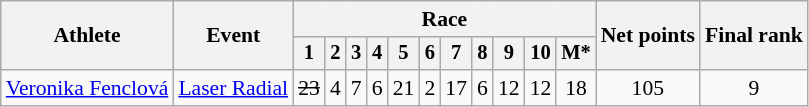<table class="wikitable" style="font-size:90%">
<tr>
<th rowspan="2">Athlete</th>
<th rowspan="2">Event</th>
<th colspan=11>Race</th>
<th rowspan=2>Net points</th>
<th rowspan=2>Final rank</th>
</tr>
<tr style="font-size:95%">
<th>1</th>
<th>2</th>
<th>3</th>
<th>4</th>
<th>5</th>
<th>6</th>
<th>7</th>
<th>8</th>
<th>9</th>
<th>10</th>
<th>M*</th>
</tr>
<tr align=center>
<td align=left><a href='#'>Veronika Fenclová</a></td>
<td align=left><a href='#'>Laser Radial</a></td>
<td><s>23</s></td>
<td>4</td>
<td>7</td>
<td>6</td>
<td>21</td>
<td>2</td>
<td>17</td>
<td>6</td>
<td>12</td>
<td>12</td>
<td>18</td>
<td>105</td>
<td>9</td>
</tr>
</table>
